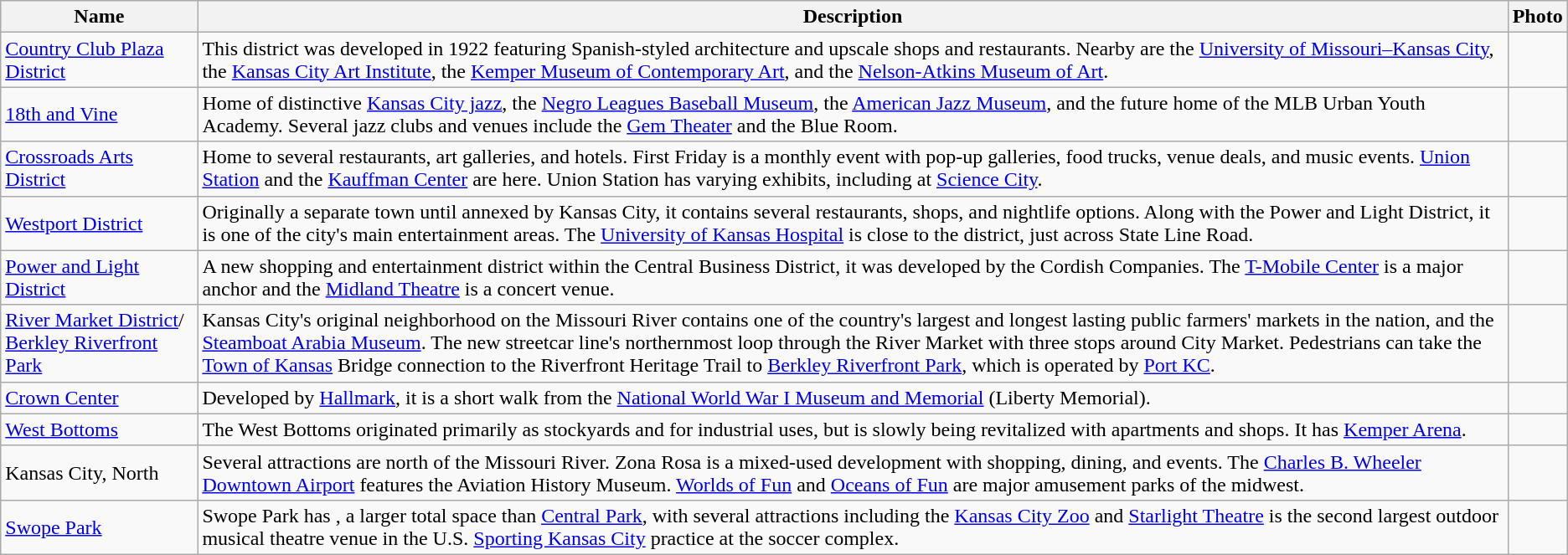<table class="wikitable sortable">
<tr>
<th>Name</th>
<th>Description</th>
<th>Photo</th>
</tr>
<tr>
<td><a href='#'>Country Club Plaza District</a></td>
<td>This district was developed in 1922 featuring Spanish-styled architecture and upscale shops and restaurants. Nearby are the <a href='#'>University of Missouri–Kansas City</a>, the <a href='#'>Kansas City Art Institute</a>, the <a href='#'>Kemper Museum of Contemporary Art</a>, and the <a href='#'>Nelson-Atkins Museum of Art</a>.</td>
<td></td>
</tr>
<tr>
<td><a href='#'>18th and Vine</a></td>
<td>Home of distinctive <a href='#'>Kansas City jazz</a>, the <a href='#'>Negro Leagues Baseball Museum</a>, the <a href='#'>American Jazz Museum</a>, and the future home of the MLB Urban Youth Academy. Several jazz clubs and venues include the <a href='#'>Gem Theater</a> and the Blue Room.</td>
<td></td>
</tr>
<tr>
<td><a href='#'>Crossroads Arts District</a></td>
<td>Home to several restaurants, art galleries, and hotels. First Friday is a monthly event with pop-up galleries, food trucks, venue deals, and music events. <a href='#'>Union Station</a> and the <a href='#'>Kauffman Center</a> are here. Union Station has varying exhibits, including at <a href='#'>Science City</a>.</td>
<td></td>
</tr>
<tr>
<td><a href='#'>Westport District</a></td>
<td>Originally a separate town until annexed by Kansas City, it contains several restaurants, shops, and nightlife options. Along with the Power and Light District, it is one of the city's main entertainment areas. The <a href='#'>University of Kansas Hospital</a> is close to the district, just across State Line Road.</td>
<td></td>
</tr>
<tr>
<td><a href='#'>Power and Light District</a></td>
<td>A new shopping and entertainment district within the Central Business District, it was developed by the Cordish Companies. The <a href='#'>T-Mobile Center</a> is a major anchor and the <a href='#'>Midland Theatre</a> is a concert venue.</td>
<td></td>
</tr>
<tr>
<td><a href='#'>River Market District</a>/ <a href='#'>Berkley Riverfront Park</a></td>
<td>Kansas City's original neighborhood on the Missouri River contains one of the country's largest and longest lasting public farmers' markets in the nation, and the <a href='#'>Steamboat Arabia Museum</a>. The new streetcar line's northernmost loop through the River Market with three stops around City Market. Pedestrians can take the <a href='#'>Town of Kansas</a> Bridge connection to the Riverfront Heritage Trail to <a href='#'>Berkley Riverfront Park</a>, which is operated by <a href='#'>Port KC</a>.</td>
<td></td>
</tr>
<tr>
<td><a href='#'>Crown Center</a></td>
<td>Developed by <a href='#'>Hallmark</a>, it is a short walk from the <a href='#'>National World War I Museum and Memorial</a> (Liberty Memorial).</td>
<td></td>
</tr>
<tr>
<td><a href='#'>West Bottoms</a></td>
<td>The West Bottoms originated primarily as stockyards and for industrial uses, but is slowly being revitalized with apartments and shops. It has <a href='#'>Kemper Arena</a>.</td>
<td></td>
</tr>
<tr>
<td>Kansas City, North</td>
<td>Several attractions are north of the Missouri River. Zona Rosa is a mixed-used development with shopping, dining, and events. The <a href='#'>Charles B. Wheeler Downtown Airport</a> features the Aviation History Museum. <a href='#'>Worlds of Fun</a> and <a href='#'>Oceans of Fun</a> are major amusement parks of the midwest.</td>
<td></td>
</tr>
<tr>
<td><a href='#'>Swope Park</a></td>
<td>Swope Park has , a larger total space than <a href='#'>Central Park</a>, with several attractions including the <a href='#'>Kansas City Zoo</a> and <a href='#'>Starlight Theatre</a> is the second largest outdoor musical theatre venue in the U.S. <a href='#'>Sporting Kansas City</a> practice at the soccer complex.</td>
<td></td>
</tr>
</table>
